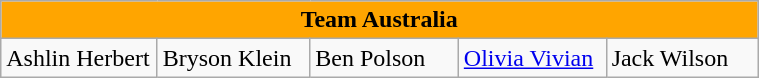<table class="wikitable" style="width:40%; text-align=center;">
<tr>
<th colspan="5" style="background:orange;">Team Australia</th>
</tr>
<tr>
<td style="width:10%;">Ashlin Herbert</td>
<td style="width:10%;">Bryson Klein</td>
<td style="width:10%;">Ben Polson</td>
<td style="width:10%;"><a href='#'>Olivia Vivian</a></td>
<td style="width:10%;">Jack Wilson</td>
</tr>
</table>
